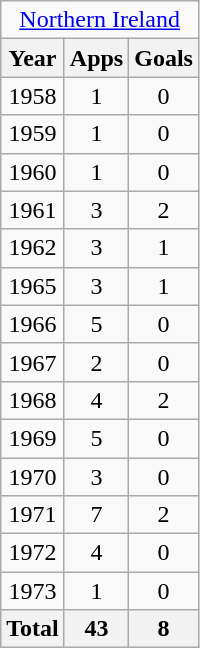<table class="wikitable" style="text-align:center">
<tr>
<td colspan="3"><a href='#'>Northern Ireland</a></td>
</tr>
<tr>
<th>Year</th>
<th>Apps</th>
<th>Goals</th>
</tr>
<tr>
<td>1958</td>
<td>1</td>
<td>0</td>
</tr>
<tr>
<td>1959</td>
<td>1</td>
<td>0</td>
</tr>
<tr>
<td>1960</td>
<td>1</td>
<td>0</td>
</tr>
<tr>
<td>1961</td>
<td>3</td>
<td>2</td>
</tr>
<tr>
<td>1962</td>
<td>3</td>
<td>1</td>
</tr>
<tr>
<td>1965</td>
<td>3</td>
<td>1</td>
</tr>
<tr>
<td>1966</td>
<td>5</td>
<td>0</td>
</tr>
<tr>
<td>1967</td>
<td>2</td>
<td>0</td>
</tr>
<tr>
<td>1968</td>
<td>4</td>
<td>2</td>
</tr>
<tr>
<td>1969</td>
<td>5</td>
<td>0</td>
</tr>
<tr>
<td>1970</td>
<td>3</td>
<td>0</td>
</tr>
<tr>
<td>1971</td>
<td>7</td>
<td>2</td>
</tr>
<tr>
<td>1972</td>
<td>4</td>
<td>0</td>
</tr>
<tr>
<td>1973</td>
<td>1</td>
<td>0</td>
</tr>
<tr>
<th>Total</th>
<th>43</th>
<th>8</th>
</tr>
</table>
